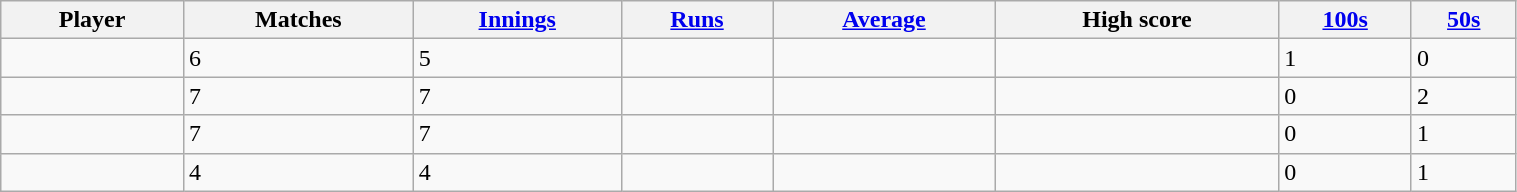<table class="wikitable sortable" style="width:80%;">
<tr>
<th>Player</th>
<th>Matches</th>
<th><a href='#'>Innings</a></th>
<th><a href='#'>Runs</a></th>
<th><a href='#'>Average</a></th>
<th>High score</th>
<th><a href='#'>100s</a></th>
<th><a href='#'>50s</a></th>
</tr>
<tr>
<td></td>
<td>6</td>
<td>5</td>
<td></td>
<td></td>
<td></td>
<td>1</td>
<td>0</td>
</tr>
<tr>
<td></td>
<td>7</td>
<td>7</td>
<td></td>
<td></td>
<td></td>
<td>0</td>
<td>2</td>
</tr>
<tr>
<td></td>
<td>7</td>
<td>7</td>
<td></td>
<td></td>
<td></td>
<td>0</td>
<td>1</td>
</tr>
<tr>
<td></td>
<td>4</td>
<td>4</td>
<td></td>
<td></td>
<td></td>
<td>0</td>
<td>1</td>
</tr>
</table>
